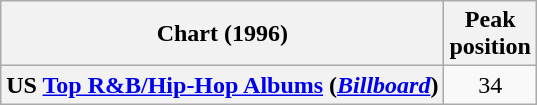<table class="wikitable sortable plainrowheaders" style="text-align:center">
<tr>
<th scope="col">Chart (1996)</th>
<th scope="col">Peak<br>position</th>
</tr>
<tr>
<th scope="row">US <a href='#'>Top R&B/Hip-Hop Albums</a> (<em><a href='#'>Billboard</a></em>)</th>
<td>34</td>
</tr>
</table>
